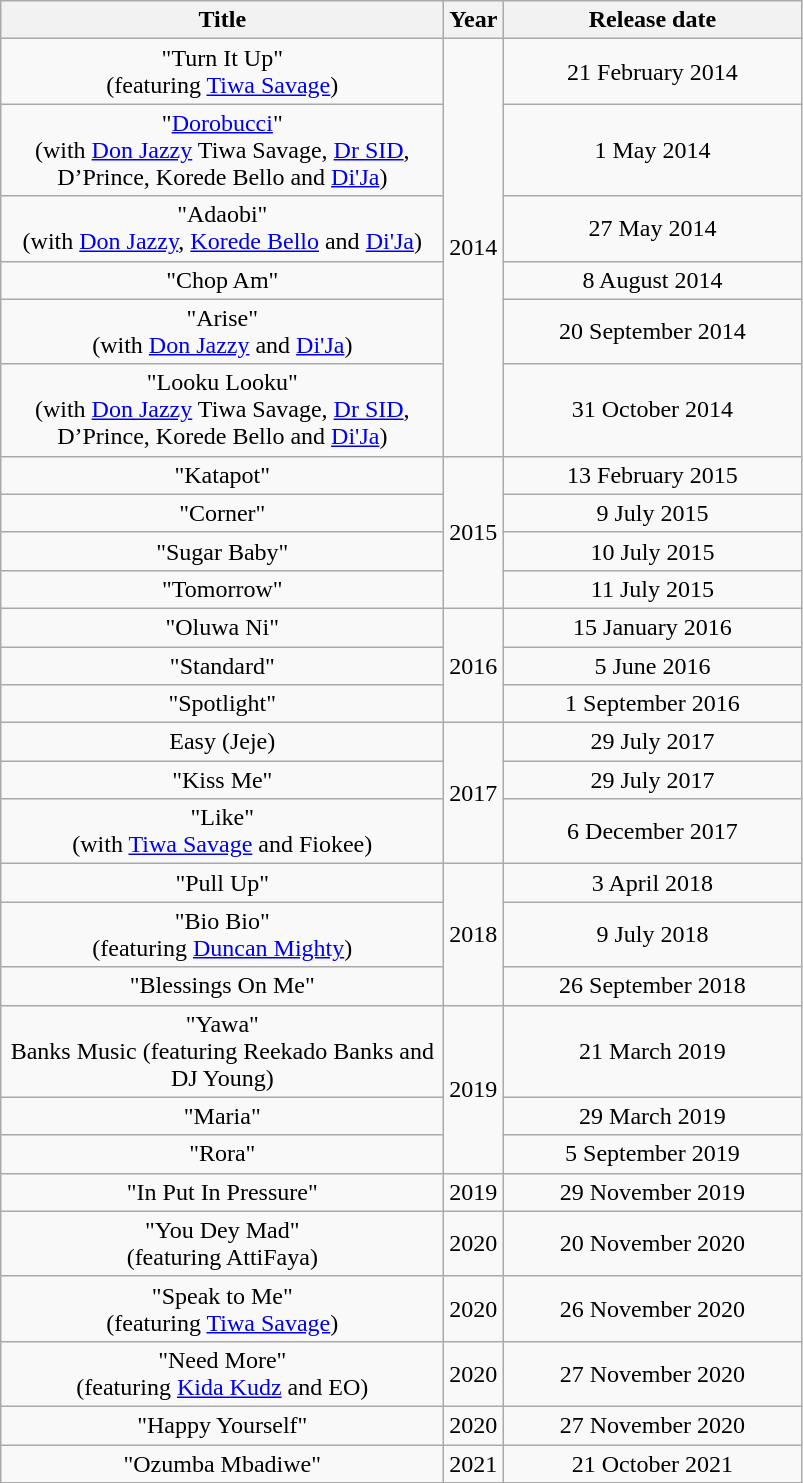<table class="wikitable plainrowheaders" style="text-align:center;">
<tr>
<th style="width:18em;">Title</th>
<th style="width:2em;">Year</th>
<th style="width:12em;">Release date</th>
</tr>
<tr>
<td>"Turn It Up" <br><span>(featuring <a href='#'>Tiwa Savage</a>)</span></td>
<td rowspan="6">2014</td>
<td>21 February 2014</td>
</tr>
<tr>
<td>"<a href='#'>Dorobucci</a>" <br><span>(with <a href='#'>Don Jazzy</a> Tiwa Savage, <a href='#'>Dr SID</a>, D’Prince, Korede Bello and <a href='#'>Di'Ja</a>)</span></td>
<td>1 May 2014</td>
</tr>
<tr>
<td>"Adaobi" <br><span>(with <a href='#'>Don Jazzy</a>, <a href='#'>Korede Bello</a> and <a href='#'>Di'Ja</a>)</span></td>
<td>27 May 2014</td>
</tr>
<tr>
<td>"Chop Am"</td>
<td>8 August 2014</td>
</tr>
<tr>
<td>"Arise" <br><span>(with <a href='#'>Don Jazzy</a> and <a href='#'>Di'Ja</a>)</span></td>
<td>20 September 2014</td>
</tr>
<tr>
<td>"Looku Looku" <br><span>(with <a href='#'>Don Jazzy</a> Tiwa Savage, <a href='#'>Dr SID</a>, D’Prince, Korede Bello and <a href='#'>Di'Ja</a>)</span></td>
<td>31 October 2014</td>
</tr>
<tr>
<td>"Katapot"</td>
<td rowspan="4">2015</td>
<td>13 February 2015</td>
</tr>
<tr>
<td>"Corner"</td>
<td>9 July 2015</td>
</tr>
<tr>
<td>"Sugar Baby"</td>
<td>10 July 2015</td>
</tr>
<tr>
<td>"Tomorrow"</td>
<td>11 July 2015</td>
</tr>
<tr>
<td>"Oluwa Ni"</td>
<td rowspan="3">2016</td>
<td>15 January 2016</td>
</tr>
<tr>
<td>"Standard"</td>
<td>5 June 2016</td>
</tr>
<tr>
<td>"Spotlight"</td>
<td>1 September 2016</td>
</tr>
<tr>
<td>Easy (Jeje)</td>
<td rowspan="3">2017</td>
<td>29 July 2017</td>
</tr>
<tr>
<td>"Kiss Me"</td>
<td>29 July 2017</td>
</tr>
<tr>
<td>"Like" <br><span>(with <a href='#'>Tiwa Savage</a> and Fiokee)</span></td>
<td>6 December 2017</td>
</tr>
<tr>
<td>"Pull Up"</td>
<td rowspan="3">2018</td>
<td>3 April 2018</td>
</tr>
<tr>
<td>"Bio Bio" <br><span>(featuring <a href='#'>Duncan Mighty</a>)</span></td>
<td>9 July 2018</td>
</tr>
<tr>
<td>"Blessings On Me"</td>
<td>26 September 2018</td>
</tr>
<tr>
<td>"Yawa" <br><span> Banks Music (featuring Reekado Banks and DJ Young)</span></td>
<td rowspan="3">2019</td>
<td>21 March 2019</td>
</tr>
<tr>
<td>"Maria"</td>
<td>29 March 2019</td>
</tr>
<tr>
<td>"Rora"</td>
<td>5 September 2019</td>
</tr>
<tr>
<td>"In Put In Pressure"</td>
<td>2019</td>
<td>29 November 2019</td>
</tr>
<tr>
<td>"You Dey Mad" <br><span>(featuring AttiFaya)</span></td>
<td>2020</td>
<td>20 November 2020</td>
</tr>
<tr>
<td>"Speak to Me"<br><span>(featuring <a href='#'>Tiwa Savage</a>)</span></td>
<td>2020</td>
<td>26 November 2020</td>
</tr>
<tr>
<td>"Need More" <br><span>(featuring <a href='#'>Kida Kudz</a> and EO)</span></td>
<td>2020</td>
<td>27 November 2020</td>
</tr>
<tr>
<td>"Happy Yourself"</td>
<td>2020</td>
<td>27 November 2020</td>
</tr>
<tr>
<td>"Ozumba Mbadiwe"</td>
<td>2021</td>
<td>21 October 2021</td>
</tr>
</table>
